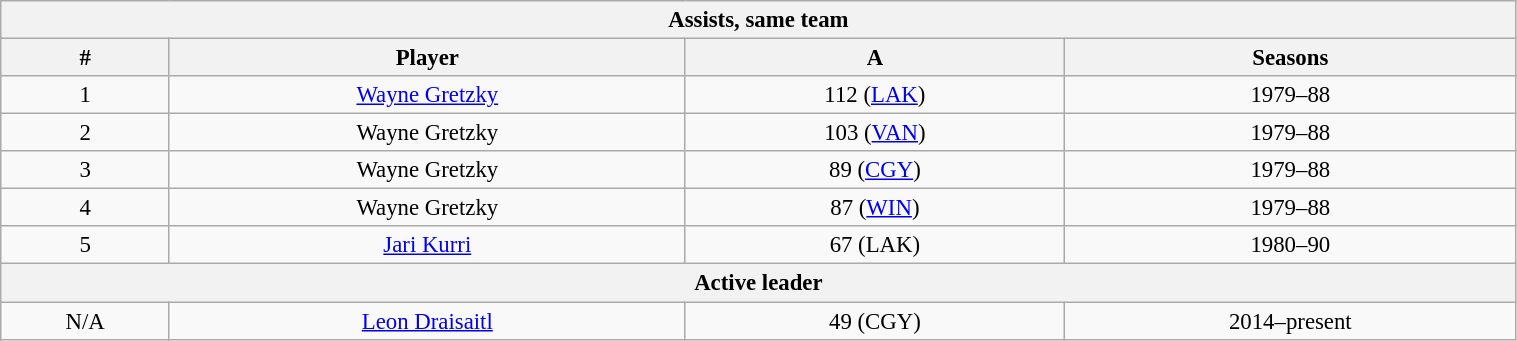<table class="wikitable" style="text-align: center; font-size: 95%" width="80%">
<tr>
<th colspan="4">Assists, same team</th>
</tr>
<tr>
<th>#</th>
<th>Player</th>
<th>A</th>
<th>Seasons</th>
</tr>
<tr>
<td>1</td>
<td><a href='#'>Wayne Gretzky</a></td>
<td>112 (<a href='#'>LAK</a>)</td>
<td>1979–88</td>
</tr>
<tr>
<td>2</td>
<td>Wayne Gretzky</td>
<td>103 (<a href='#'>VAN</a>)</td>
<td>1979–88</td>
</tr>
<tr>
<td>3</td>
<td>Wayne Gretzky</td>
<td>89 (<a href='#'>CGY</a>)</td>
<td>1979–88</td>
</tr>
<tr>
<td>4</td>
<td>Wayne Gretzky</td>
<td>87 (<a href='#'>WIN</a>)</td>
<td>1979–88</td>
</tr>
<tr>
<td>5</td>
<td><a href='#'>Jari Kurri</a></td>
<td>67 (LAK)</td>
<td>1980–90</td>
</tr>
<tr>
<th colspan="4">Active leader</th>
</tr>
<tr>
<td>N/A</td>
<td><a href='#'>Leon Draisaitl</a></td>
<td>49 (CGY)</td>
<td>2014–present</td>
</tr>
</table>
